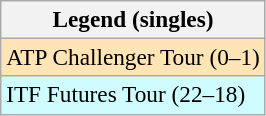<table class=wikitable style=font-size:97%>
<tr>
<th>Legend (singles)</th>
</tr>
<tr bgcolor=moccasin>
<td>ATP Challenger Tour (0–1)</td>
</tr>
<tr bgcolor=cffcff>
<td>ITF Futures Tour (22–18)</td>
</tr>
</table>
